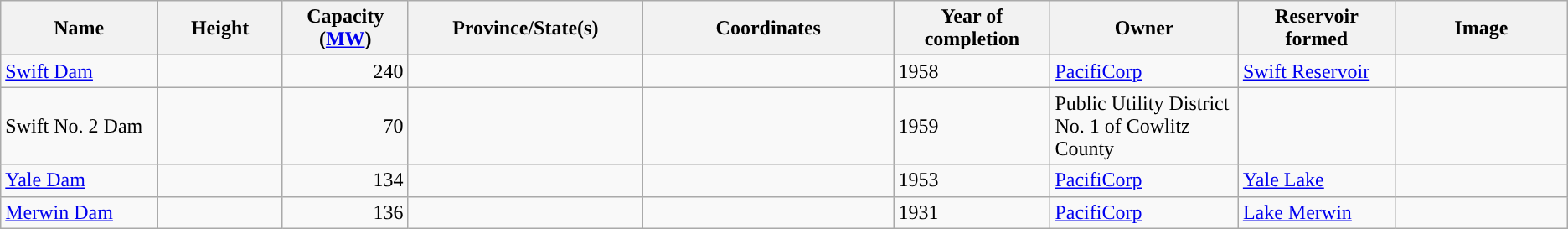<table class="wikitable sortable" border="1">
<tr>
<th width="10%">Name</th>
<th width="8%">Height</th>
<th width="8%">Capacity (<a href='#'>MW</a>)</th>
<th width="15%">Province/State(s)</th>
<th width="16%">Coordinates</th>
<th width="10%">Year of completion</th>
<th width="12%">Owner</th>
<th width="10%">Reservoir formed</th>
<th>Image</th>
</tr>
<tr>
<td><a href='#'>Swift Dam</a></td>
<td></td>
<td align=right>240</td>
<td></td>
<td></td>
<td>1958</td>
<td><a href='#'>PacifiCorp</a></td>
<td><a href='#'>Swift Reservoir</a></td>
<td></td>
</tr>
<tr>
<td>Swift No. 2 Dam</td>
<td></td>
<td align=right>70</td>
<td></td>
<td></td>
<td>1959</td>
<td>Public Utility District No. 1 of Cowlitz County</td>
<td></td>
<td></td>
</tr>
<tr>
<td><a href='#'>Yale Dam</a></td>
<td></td>
<td align=right>134</td>
<td></td>
<td></td>
<td>1953</td>
<td><a href='#'>PacifiCorp</a></td>
<td><a href='#'>Yale Lake</a></td>
<td><br></td>
</tr>
<tr>
<td><a href='#'>Merwin Dam</a></td>
<td></td>
<td align=right>136</td>
<td></td>
<td></td>
<td>1931</td>
<td><a href='#'>PacifiCorp</a></td>
<td><a href='#'>Lake Merwin</a></td>
<td></td>
</tr>
</table>
